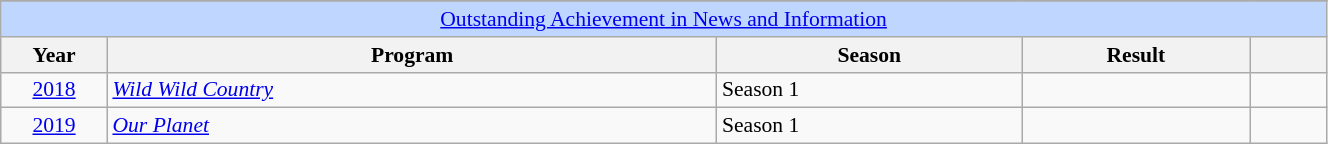<table class="wikitable plainrowheaders" style="font-size: 90%" width=70%>
<tr>
</tr>
<tr ---- bgcolor="#bfd7ff">
<td colspan=5 align=center><a href='#'>Outstanding Achievement in News and Information</a></td>
</tr>
<tr ---- bgcolor="#ebf5ff">
<th scope="col" style="width:7%;">Year</th>
<th scope="col" style="width:40%;">Program</th>
<th scope="col" style="width:20%;">Season</th>
<th scope="col" style="width:15%;">Result</th>
<th scope="col" class="unsortable" style="width:5%;"></th>
</tr>
<tr>
<td style="text-align:center;"><a href='#'>2018</a></td>
<td><em><a href='#'>Wild Wild Country</a></em></td>
<td>Season 1</td>
<td></td>
<td style="text-align:center;"></td>
</tr>
<tr>
<td style="text-align:center;"><a href='#'>2019</a></td>
<td><em><a href='#'>Our Planet</a></em></td>
<td>Season 1</td>
<td></td>
<td style="text-align:center;"></td>
</tr>
</table>
